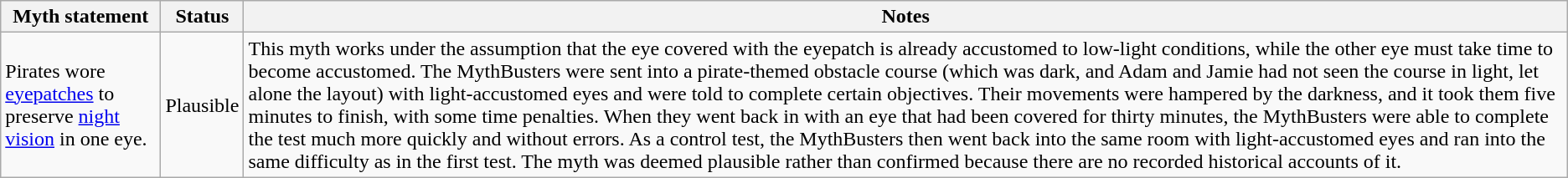<table class="wikitable plainrowheaders">
<tr>
<th>Myth statement</th>
<th>Status</th>
<th>Notes</th>
</tr>
<tr>
<td>Pirates wore <a href='#'>eyepatches</a> to preserve <a href='#'>night vision</a> in one eye.</td>
<td><span>Plausible</span></td>
<td>This myth works under the assumption that the eye covered with the eyepatch is already accustomed to low-light conditions, while the other eye must take time to become accustomed. The MythBusters were sent into a pirate-themed obstacle course (which was dark, and Adam and Jamie had not seen the course in light, let alone the layout) with light-accustomed eyes and were told to complete certain objectives. Their movements were hampered by the darkness, and it took them five minutes to finish, with some time penalties. When they went back in with an eye that had been covered for thirty minutes, the MythBusters were able to complete the test much more quickly and without errors. As a control test, the MythBusters then went back into the same room with light-accustomed eyes and ran into the same difficulty as in the first test. The myth was deemed plausible rather than confirmed because there are no recorded historical accounts of it.</td>
</tr>
</table>
